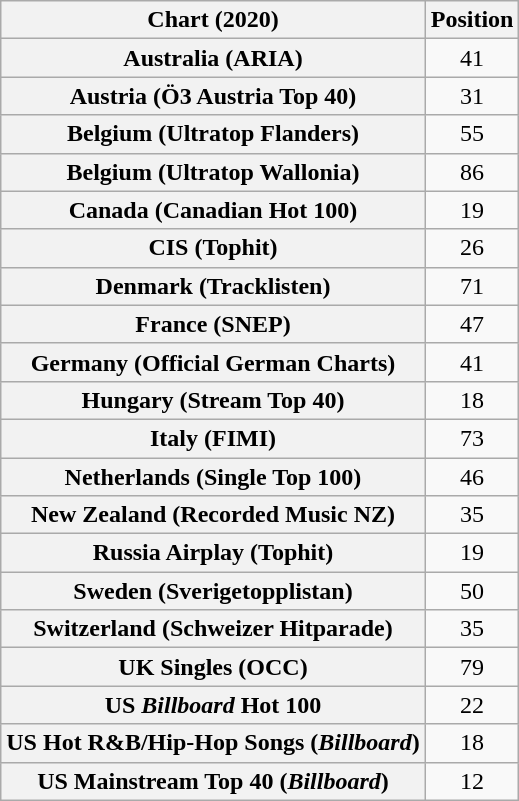<table class="wikitable sortable plainrowheaders" style="text-align:center">
<tr>
<th scope="col">Chart (2020)</th>
<th scope="col">Position</th>
</tr>
<tr>
<th scope="row">Australia (ARIA)</th>
<td>41</td>
</tr>
<tr>
<th scope="row">Austria (Ö3 Austria Top 40)</th>
<td>31</td>
</tr>
<tr>
<th scope="row">Belgium (Ultratop Flanders)</th>
<td>55</td>
</tr>
<tr>
<th scope="row">Belgium (Ultratop Wallonia)</th>
<td>86</td>
</tr>
<tr>
<th scope="row">Canada (Canadian Hot 100)</th>
<td>19</td>
</tr>
<tr>
<th scope="row">CIS (Tophit)</th>
<td>26</td>
</tr>
<tr>
<th scope="row">Denmark (Tracklisten)</th>
<td>71</td>
</tr>
<tr>
<th scope="row">France (SNEP)</th>
<td>47</td>
</tr>
<tr>
<th scope="row">Germany (Official German Charts)</th>
<td>41</td>
</tr>
<tr>
<th scope="row">Hungary (Stream Top 40)</th>
<td>18</td>
</tr>
<tr>
<th scope="row">Italy (FIMI)</th>
<td>73</td>
</tr>
<tr>
<th scope="row">Netherlands (Single Top 100)</th>
<td>46</td>
</tr>
<tr>
<th scope="row">New Zealand (Recorded Music NZ)</th>
<td>35</td>
</tr>
<tr>
<th scope="row">Russia Airplay (Tophit)</th>
<td>19</td>
</tr>
<tr>
<th scope="row">Sweden (Sverigetopplistan)</th>
<td>50</td>
</tr>
<tr>
<th scope="row">Switzerland (Schweizer Hitparade)</th>
<td>35</td>
</tr>
<tr>
<th scope="row">UK Singles (OCC)</th>
<td>79</td>
</tr>
<tr>
<th scope="row">US <em>Billboard</em> Hot 100</th>
<td>22</td>
</tr>
<tr>
<th scope="row">US Hot R&B/Hip-Hop Songs (<em>Billboard</em>)</th>
<td>18</td>
</tr>
<tr>
<th scope="row">US Mainstream Top 40 (<em>Billboard</em>)</th>
<td>12</td>
</tr>
</table>
